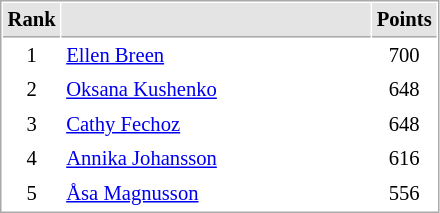<table cellspacing="1" cellpadding="3" style="border:1px solid #AAAAAA;font-size:86%">
<tr bgcolor="#E4E4E4">
<th style="border-bottom:1px solid #AAAAAA" width=10>Rank</th>
<th style="border-bottom:1px solid #AAAAAA" width=200></th>
<th style="border-bottom:1px solid #AAAAAA" width=20>Points</th>
</tr>
<tr>
<td align="center">1</td>
<td> <a href='#'>Ellen Breen</a></td>
<td align=center>700</td>
</tr>
<tr>
<td align="center">2</td>
<td> <a href='#'>Oksana Kushenko</a></td>
<td align=center>648</td>
</tr>
<tr>
<td align="center">3</td>
<td> <a href='#'>Cathy Fechoz</a></td>
<td align=center>648</td>
</tr>
<tr>
<td align="center">4</td>
<td> <a href='#'>Annika Johansson</a></td>
<td align=center>616</td>
</tr>
<tr>
<td align="center">5</td>
<td> <a href='#'>Åsa Magnusson</a></td>
<td align=center>556</td>
</tr>
</table>
